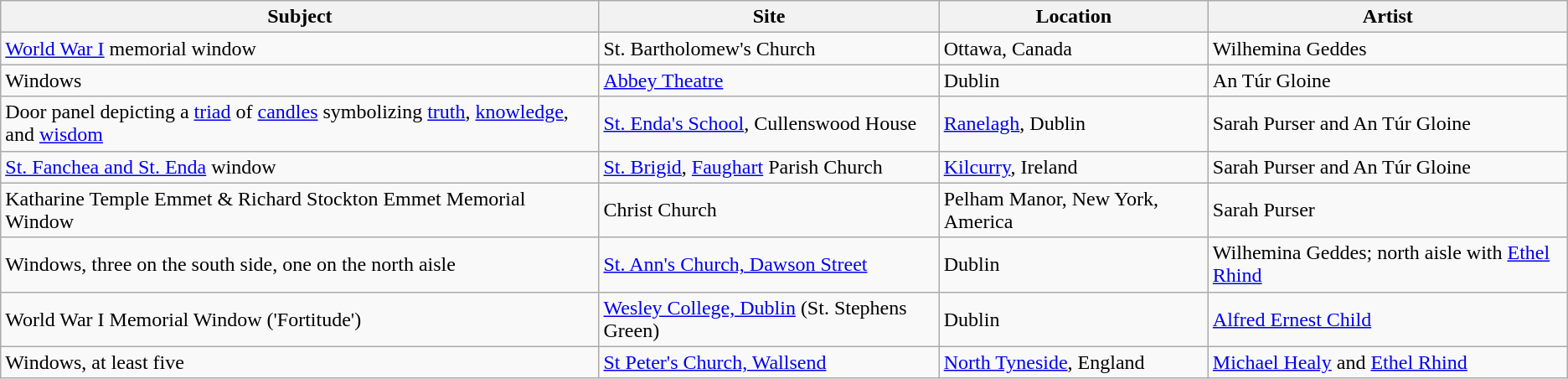<table class="wikitable" border="1">
<tr>
<th>Subject</th>
<th>Site</th>
<th>Location</th>
<th>Artist</th>
</tr>
<tr>
<td><a href='#'>World War I</a> memorial window</td>
<td>St. Bartholomew's Church</td>
<td>Ottawa, Canada</td>
<td>Wilhemina Geddes</td>
</tr>
<tr>
<td>Windows</td>
<td><a href='#'>Abbey Theatre</a></td>
<td>Dublin</td>
<td>An Túr Gloine</td>
</tr>
<tr>
<td>Door panel depicting a <a href='#'>triad</a> of <a href='#'>candles</a> symbolizing <a href='#'>truth</a>, <a href='#'>knowledge</a>, and <a href='#'>wisdom</a></td>
<td><a href='#'>St. Enda's School</a>, Cullenswood House</td>
<td><a href='#'>Ranelagh</a>, Dublin</td>
<td>Sarah Purser and An Túr Gloine</td>
</tr>
<tr>
<td><a href='#'>St. Fanchea and St. Enda</a> window</td>
<td><a href='#'>St. Brigid</a>, <a href='#'>Faughart</a> Parish Church</td>
<td><a href='#'>Kilcurry</a>, Ireland</td>
<td>Sarah Purser and An Túr Gloine</td>
</tr>
<tr>
<td>Katharine Temple Emmet & Richard Stockton Emmet Memorial Window</td>
<td>Christ Church</td>
<td>Pelham Manor, New York, America</td>
<td>Sarah Purser</td>
</tr>
<tr>
<td>Windows, three on the south side, one on the north aisle</td>
<td><a href='#'>St. Ann's Church, Dawson Street</a></td>
<td>Dublin</td>
<td>Wilhemina Geddes; north aisle with <a href='#'>Ethel Rhind</a></td>
</tr>
<tr>
<td>World War I Memorial Window ('Fortitude')</td>
<td><a href='#'>Wesley College, Dublin</a> (St. Stephens Green)</td>
<td>Dublin</td>
<td><a href='#'>Alfred Ernest Child</a></td>
</tr>
<tr>
<td>Windows, at least five</td>
<td><a href='#'>St Peter's Church, Wallsend</a></td>
<td><a href='#'>North Tyneside</a>, England</td>
<td><a href='#'>Michael Healy</a> and <a href='#'>Ethel Rhind</a></td>
</tr>
</table>
